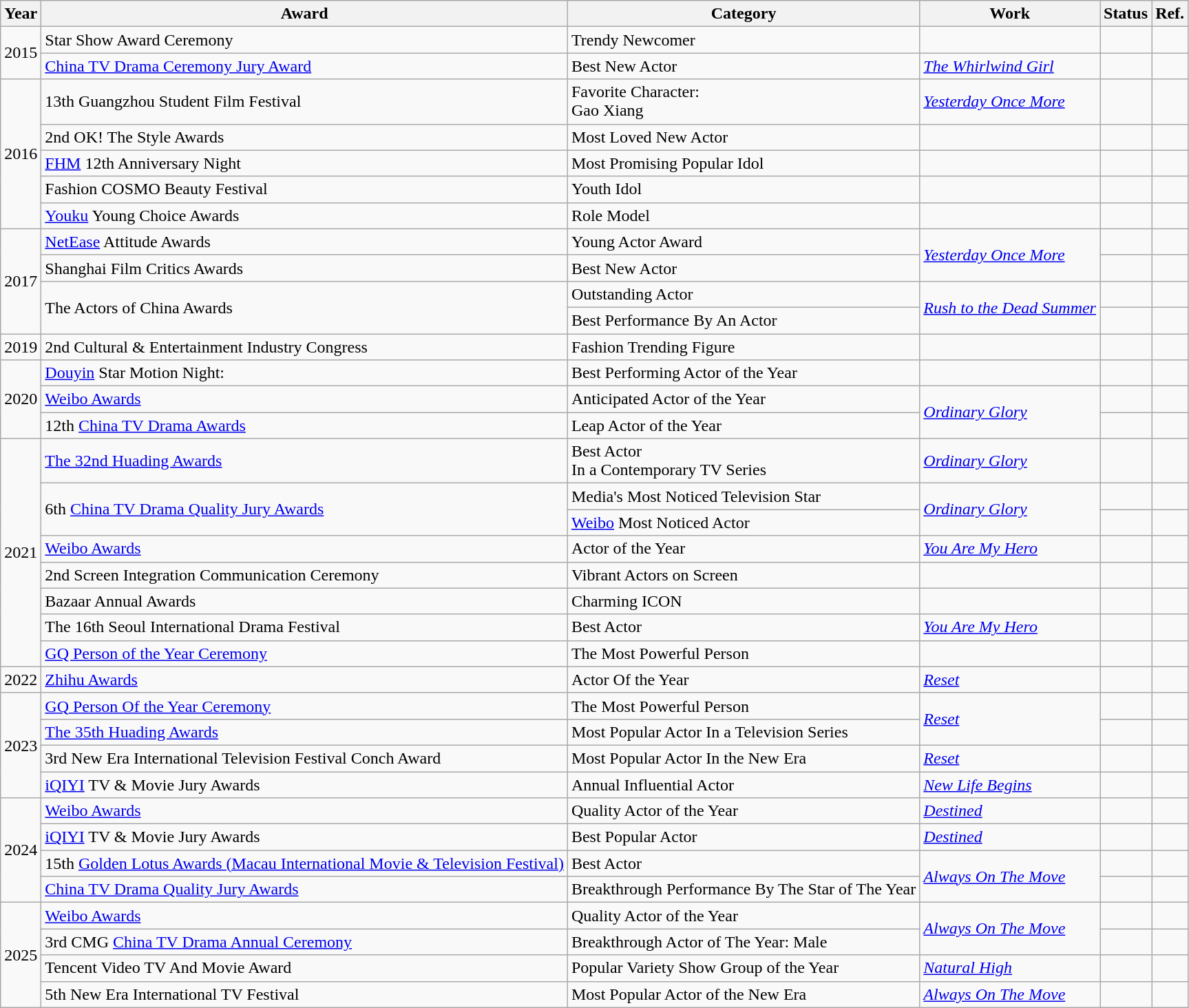<table class="wikitable">
<tr>
<th>Year</th>
<th>Award</th>
<th>Category</th>
<th>Work</th>
<th>Status</th>
<th>Ref.</th>
</tr>
<tr>
<td rowspan=2>2015</td>
<td>Star Show Award Ceremony</td>
<td>Trendy Newcomer</td>
<td></td>
<td></td>
<td></td>
</tr>
<tr>
<td><a href='#'>China TV Drama Ceremony Jury Award</a></td>
<td>Best New Actor</td>
<td><em><a href='#'>The Whirlwind Girl</a></em></td>
<td></td>
<td></td>
</tr>
<tr>
<td rowspan=5>2016</td>
<td>13th Guangzhou Student Film Festival</td>
<td>Favorite Character:<br>Gao Xiang</td>
<td><em><a href='#'>Yesterday Once More</a></em></td>
<td></td>
<td></td>
</tr>
<tr>
<td>2nd OK! The Style Awards</td>
<td>Most Loved New Actor</td>
<td></td>
<td></td>
<td></td>
</tr>
<tr>
<td><a href='#'>FHM</a> 12th Anniversary Night</td>
<td>Most Promising Popular Idol</td>
<td></td>
<td></td>
<td></td>
</tr>
<tr>
<td>Fashion COSMO Beauty Festival</td>
<td>Youth Idol</td>
<td></td>
<td></td>
<td></td>
</tr>
<tr>
<td><a href='#'>Youku</a> Young Choice Awards</td>
<td>Role Model</td>
<td></td>
<td></td>
<td></td>
</tr>
<tr>
<td rowspan=4>2017</td>
<td><a href='#'>NetEase</a> Attitude Awards</td>
<td>Young Actor Award</td>
<td rowspan=2><em><a href='#'>Yesterday Once More</a></em></td>
<td></td>
<td></td>
</tr>
<tr>
<td>Shanghai Film Critics Awards</td>
<td>Best New Actor</td>
<td></td>
<td></td>
</tr>
<tr>
<td rowspan=2>The Actors of China Awards</td>
<td>Outstanding Actor</td>
<td rowspan=2><em><a href='#'>Rush to the Dead Summer</a></em></td>
<td></td>
<td></td>
</tr>
<tr>
<td>Best Performance By An Actor</td>
<td></td>
<td></td>
</tr>
<tr>
<td>2019</td>
<td>2nd Cultural & Entertainment Industry Congress</td>
<td>Fashion Trending Figure</td>
<td></td>
<td></td>
<td></td>
</tr>
<tr>
<td rowspan=3>2020</td>
<td><a href='#'>Douyin</a> Star Motion Night:</td>
<td>Best Performing Actor of the Year</td>
<td></td>
<td></td>
<td></td>
</tr>
<tr>
<td><a href='#'>Weibo Awards</a></td>
<td>Anticipated Actor of the Year</td>
<td rowspan=2><em><a href='#'>Ordinary Glory</a></em></td>
<td></td>
<td></td>
</tr>
<tr>
<td>12th <a href='#'>China TV Drama Awards</a></td>
<td>Leap Actor of the Year</td>
<td></td>
<td></td>
</tr>
<tr>
<td rowspan=8>2021</td>
<td><a href='#'>The 32nd Huading Awards</a></td>
<td>Best Actor<br>In a Contemporary TV Series</td>
<td><em><a href='#'>Ordinary Glory</a></em></td>
<td></td>
<td></td>
</tr>
<tr>
<td rowspan=2>6th <a href='#'>China TV Drama Quality Jury Awards</a></td>
<td>Media's Most Noticed Television Star</td>
<td rowspan=2><em><a href='#'>Ordinary Glory</a></em></td>
<td></td>
<td></td>
</tr>
<tr>
<td><a href='#'>Weibo</a> Most Noticed Actor</td>
<td></td>
<td></td>
</tr>
<tr>
<td><a href='#'>Weibo Awards</a></td>
<td>Actor of the Year</td>
<td><em><a href='#'>You Are My Hero</a></em></td>
<td></td>
<td></td>
</tr>
<tr>
<td>2nd Screen Integration Communication Ceremony</td>
<td>Vibrant Actors on Screen</td>
<td></td>
<td></td>
<td></td>
</tr>
<tr>
<td>Bazaar Annual Awards</td>
<td>Charming ICON</td>
<td></td>
<td></td>
<td></td>
</tr>
<tr>
<td>The 16th Seoul International Drama Festival</td>
<td>Best Actor</td>
<td><em><a href='#'>You Are My Hero</a></em></td>
<td></td>
<td></td>
</tr>
<tr>
<td><a href='#'>GQ Person of the Year Ceremony</a></td>
<td>The Most Powerful Person</td>
<td></td>
<td></td>
<td></td>
</tr>
<tr>
<td>2022</td>
<td><a href='#'>Zhihu Awards</a></td>
<td>Actor Of the Year</td>
<td><em><a href='#'>Reset</a></em></td>
<td></td>
<td></td>
</tr>
<tr>
<td rowspan=4>2023</td>
<td><a href='#'>GQ Person Of the Year Ceremony</a></td>
<td>The Most Powerful Person</td>
<td rowspan=2><em><a href='#'>Reset</a></em></td>
<td></td>
<td></td>
</tr>
<tr>
<td><a href='#'>The 35th Huading Awards</a></td>
<td>Most Popular Actor In a Television Series</td>
<td></td>
<td></td>
</tr>
<tr>
<td>3rd New Era International Television Festival Conch Award</td>
<td>Most Popular Actor In the New Era</td>
<td><em><a href='#'>Reset</a></em></td>
<td></td>
<td></td>
</tr>
<tr>
<td><a href='#'>iQIYI</a> TV & Movie Jury Awards</td>
<td>Annual Influential Actor</td>
<td><em><a href='#'>New Life Begins</a></em></td>
<td></td>
<td></td>
</tr>
<tr>
<td rowspan=4>2024</td>
<td><a href='#'>Weibo Awards</a></td>
<td>Quality Actor of the Year</td>
<td><em><a href='#'>Destined</a></em></td>
<td></td>
<td></td>
</tr>
<tr>
<td><a href='#'>iQIYI</a> TV & Movie Jury Awards</td>
<td>Best Popular Actor</td>
<td><em><a href='#'>Destined</a></em></td>
<td></td>
<td></td>
</tr>
<tr>
<td>15th <a href='#'>Golden Lotus Awards (Macau International Movie & Television Festival)</a></td>
<td>Best Actor</td>
<td rowspan=2><em><a href='#'>Always On The Move</a></em></td>
<td></td>
<td></td>
</tr>
<tr>
<td><a href='#'>China TV Drama Quality Jury Awards</a></td>
<td>Breakthrough Performance By The Star of The Year</td>
<td></td>
<td></td>
</tr>
<tr>
<td rowspan=4>2025</td>
<td><a href='#'>Weibo Awards</a></td>
<td>Quality Actor of the Year</td>
<td rowspan=2><em><a href='#'>Always On The Move</a></em></td>
<td></td>
<td></td>
</tr>
<tr>
<td>3rd CMG <a href='#'>China TV Drama Annual Ceremony</a></td>
<td>Breakthrough Actor of The Year: Male</td>
<td></td>
<td></td>
</tr>
<tr>
<td>Tencent Video TV And Movie Award</td>
<td>Popular Variety Show Group of the Year</td>
<td><em><a href='#'>Natural High</a><br></em></td>
<td></td>
<td></td>
</tr>
<tr>
<td>5th New Era International TV Festival</td>
<td>Most Popular Actor of the New Era</td>
<td><em><a href='#'>Always On The Move</a></em></td>
<td></td>
<td></td>
</tr>
</table>
